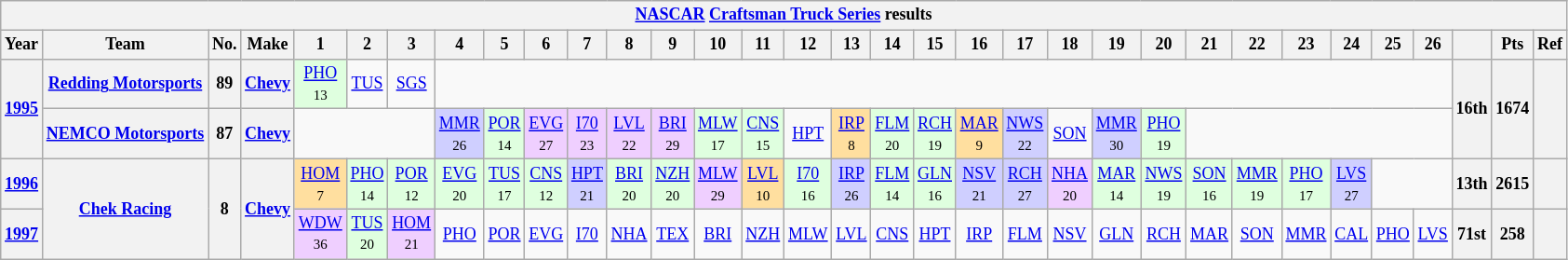<table class="wikitable" style="text-align:center; font-size:75%">
<tr>
<th colspan=45><a href='#'>NASCAR</a> <a href='#'>Craftsman Truck Series</a> results</th>
</tr>
<tr>
<th>Year</th>
<th>Team</th>
<th>No.</th>
<th>Make</th>
<th>1</th>
<th>2</th>
<th>3</th>
<th>4</th>
<th>5</th>
<th>6</th>
<th>7</th>
<th>8</th>
<th>9</th>
<th>10</th>
<th>11</th>
<th>12</th>
<th>13</th>
<th>14</th>
<th>15</th>
<th>16</th>
<th>17</th>
<th>18</th>
<th>19</th>
<th>20</th>
<th>21</th>
<th>22</th>
<th>23</th>
<th>24</th>
<th>25</th>
<th>26</th>
<th></th>
<th>Pts</th>
<th>Ref</th>
</tr>
<tr>
<th rowspan=2><a href='#'>1995</a></th>
<th><a href='#'>Redding Motorsports</a></th>
<th>89</th>
<th><a href='#'>Chevy</a></th>
<td style="background:#DFFFDF;"><a href='#'>PHO</a><br><small>13</small></td>
<td><a href='#'>TUS</a></td>
<td><a href='#'>SGS</a></td>
<td colspan=23></td>
<th rowspan=2>16th</th>
<th rowspan=2>1674</th>
<th rowspan=2></th>
</tr>
<tr>
<th><a href='#'>NEMCO Motorsports</a></th>
<th>87</th>
<th><a href='#'>Chevy</a></th>
<td colspan=3></td>
<td style="background:#CFCFFF;"><a href='#'>MMR</a><br><small>26</small></td>
<td style="background:#DFFFDF;"><a href='#'>POR</a><br><small>14</small></td>
<td style="background:#EFCFFF;"><a href='#'>EVG</a><br><small>27</small></td>
<td style="background:#EFCFFF;"><a href='#'>I70</a><br><small>23</small></td>
<td style="background:#EFCFFF;"><a href='#'>LVL</a><br><small>22</small></td>
<td style="background:#EFCFFF;"><a href='#'>BRI</a><br><small>29</small></td>
<td style="background:#DFFFDF;"><a href='#'>MLW</a><br><small>17</small></td>
<td style="background:#DFFFDF;"><a href='#'>CNS</a><br><small>15</small></td>
<td><a href='#'>HPT</a></td>
<td style="background:#FFDF9F;"><a href='#'>IRP</a><br><small>8</small></td>
<td style="background:#DFFFDF;"><a href='#'>FLM</a><br><small>20</small></td>
<td style="background:#DFFFDF;"><a href='#'>RCH</a><br><small>19</small></td>
<td style="background:#FFDF9F;"><a href='#'>MAR</a><br><small>9</small></td>
<td style="background:#CFCFFF;"><a href='#'>NWS</a><br><small>22</small></td>
<td><a href='#'>SON</a></td>
<td style="background:#CFCFFF;"><a href='#'>MMR</a><br><small>30</small></td>
<td style="background:#DFFFDF;"><a href='#'>PHO</a><br><small>19</small></td>
<td colspan=6></td>
</tr>
<tr>
<th><a href='#'>1996</a></th>
<th rowspan=2><a href='#'>Chek Racing</a></th>
<th rowspan=2>8</th>
<th rowspan=2><a href='#'>Chevy</a></th>
<td style="background:#FFDF9F;"><a href='#'>HOM</a><br><small>7</small></td>
<td style="background:#DFFFDF;"><a href='#'>PHO</a><br><small>14</small></td>
<td style="background:#DFFFDF;"><a href='#'>POR</a><br><small>12</small></td>
<td style="background:#DFFFDF;"><a href='#'>EVG</a><br><small>20</small></td>
<td style="background:#DFFFDF;"><a href='#'>TUS</a><br><small>17</small></td>
<td style="background:#DFFFDF;"><a href='#'>CNS</a><br><small>12</small></td>
<td style="background:#CFCFFF;"><a href='#'>HPT</a><br><small>21</small></td>
<td style="background:#DFFFDF;"><a href='#'>BRI</a><br><small>20</small></td>
<td style="background:#DFFFDF;"><a href='#'>NZH</a><br><small>20</small></td>
<td style="background:#EFCFFF;"><a href='#'>MLW</a><br><small>29</small></td>
<td style="background:#FFDF9F;"><a href='#'>LVL</a><br><small>10</small></td>
<td style="background:#DFFFDF;"><a href='#'>I70</a><br><small>16</small></td>
<td style="background:#CFCFFF;"><a href='#'>IRP</a><br><small>26</small></td>
<td style="background:#DFFFDF;"><a href='#'>FLM</a><br><small>14</small></td>
<td style="background:#DFFFDF;"><a href='#'>GLN</a><br><small>16</small></td>
<td style="background:#CFCFFF;"><a href='#'>NSV</a><br><small>21</small></td>
<td style="background:#CFCFFF;"><a href='#'>RCH</a><br><small>27</small></td>
<td style="background:#EFCFFF;"><a href='#'>NHA</a><br><small>20</small></td>
<td style="background:#DFFFDF;"><a href='#'>MAR</a><br><small>14</small></td>
<td style="background:#DFFFDF;"><a href='#'>NWS</a><br><small>19</small></td>
<td style="background:#DFFFDF;"><a href='#'>SON</a><br><small>16</small></td>
<td style="background:#DFFFDF;"><a href='#'>MMR</a><br><small>19</small></td>
<td style="background:#DFFFDF;"><a href='#'>PHO</a><br><small>17</small></td>
<td style="background:#CFCFFF;"><a href='#'>LVS</a><br><small>27</small></td>
<td colspan=2></td>
<th>13th</th>
<th>2615</th>
<th></th>
</tr>
<tr>
<th><a href='#'>1997</a></th>
<td style="background:#EFCFFF;"><a href='#'>WDW</a><br><small>36</small></td>
<td style="background:#DFFFDF;"><a href='#'>TUS</a><br><small>20</small></td>
<td style="background:#EFCFFF;"><a href='#'>HOM</a><br><small>21</small></td>
<td><a href='#'>PHO</a></td>
<td><a href='#'>POR</a></td>
<td><a href='#'>EVG</a></td>
<td><a href='#'>I70</a></td>
<td><a href='#'>NHA</a></td>
<td><a href='#'>TEX</a></td>
<td><a href='#'>BRI</a></td>
<td><a href='#'>NZH</a></td>
<td><a href='#'>MLW</a></td>
<td><a href='#'>LVL</a></td>
<td><a href='#'>CNS</a></td>
<td><a href='#'>HPT</a></td>
<td><a href='#'>IRP</a></td>
<td><a href='#'>FLM</a></td>
<td><a href='#'>NSV</a></td>
<td><a href='#'>GLN</a></td>
<td><a href='#'>RCH</a></td>
<td><a href='#'>MAR</a></td>
<td><a href='#'>SON</a></td>
<td><a href='#'>MMR</a></td>
<td><a href='#'>CAL</a></td>
<td><a href='#'>PHO</a></td>
<td><a href='#'>LVS</a></td>
<th>71st</th>
<th>258</th>
<th></th>
</tr>
</table>
